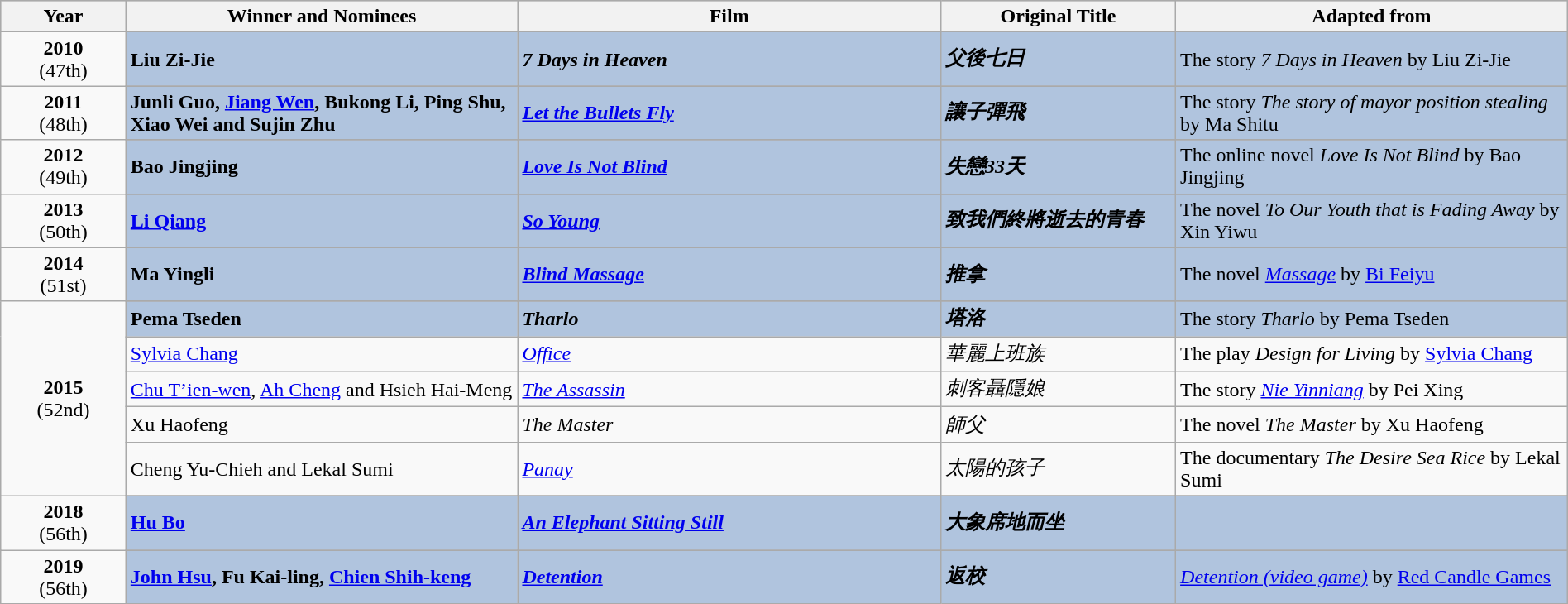<table class="wikitable" style="width:100%;" cellpadding="5">
<tr style="background:#bebebe;">
<th style="width:8%;">Year</th>
<th style="width:25%;">Winner and Nominees</th>
<th style="width:27%;">Film</th>
<th style="width:15%;">Original Title</th>
<th style="width:25%;">Adapted from</th>
</tr>
<tr>
<td rowspan="2" style="text-align:center"><strong>2010</strong><br>(47th)</td>
</tr>
<tr style="background:#B0C4DE;">
<td><strong>Liu Zi-Jie</strong></td>
<td><strong><em>7 Days in Heaven</em></strong></td>
<td><strong><em>父後七日</em></strong></td>
<td>The story <em>7 Days in Heaven</em> by Liu Zi-Jie</td>
</tr>
<tr>
<td rowspan="2" style="text-align:center"><strong>2011</strong><br>(48th)</td>
</tr>
<tr style="background:#B0C4DE;">
<td><strong>Junli Guo, <a href='#'>Jiang Wen</a>, Bukong Li, Ping Shu, Xiao Wei and Sujin Zhu</strong></td>
<td><strong><em><a href='#'>Let the Bullets Fly</a></em></strong></td>
<td><strong><em>讓子彈飛</em></strong></td>
<td>The story <em>The story of mayor position stealing</em> by Ma Shitu</td>
</tr>
<tr>
<td rowspan="2" style="text-align:center"><strong>2012</strong><br>(49th)</td>
</tr>
<tr style="background:#B0C4DE;">
<td><strong>Bao Jingjing</strong></td>
<td><strong><em><a href='#'>Love Is Not Blind</a></em></strong></td>
<td><strong><em>失戀33天</em></strong></td>
<td>The online novel <em>Love Is Not Blind</em> by Bao Jingjing</td>
</tr>
<tr>
<td rowspan="2" style="text-align:center"><strong>2013</strong><br>(50th)</td>
</tr>
<tr style="background:#B0C4DE;">
<td><strong><a href='#'>Li Qiang</a></strong></td>
<td><strong><em><a href='#'>So Young</a></em></strong></td>
<td><strong><em>致我們終將逝去的青春</em></strong></td>
<td>The novel <em>To Our Youth that is Fading Away</em> by Xin Yiwu</td>
</tr>
<tr>
<td rowspan="2" style="text-align:center"><strong>2014</strong><br>(51st)</td>
</tr>
<tr style="background:#B0C4DE;">
<td><strong>Ma Yingli</strong></td>
<td><strong><em><a href='#'>Blind Massage</a></em></strong></td>
<td><strong><em>推拿</em></strong></td>
<td>The novel <em><a href='#'>Massage</a></em> by <a href='#'>Bi Feiyu</a></td>
</tr>
<tr>
<td rowspan="6" style="text-align:center"><strong>2015</strong><br>(52nd)</td>
</tr>
<tr style="background:#B0C4DE;">
<td><strong>Pema Tseden</strong></td>
<td><strong><em>Tharlo</em></strong></td>
<td><strong><em>塔洛</em></strong></td>
<td>The story <em>Tharlo</em> by Pema Tseden</td>
</tr>
<tr>
<td><a href='#'>Sylvia Chang</a></td>
<td><em><a href='#'>Office</a></em></td>
<td><em>華麗上班族</em></td>
<td>The play <em>Design for Living</em> by <a href='#'>Sylvia Chang</a></td>
</tr>
<tr>
<td><a href='#'>Chu T’ien-wen</a>, <a href='#'>Ah Cheng</a> and Hsieh Hai-Meng</td>
<td><em><a href='#'>The Assassin</a></em></td>
<td><em>刺客聶隱娘</em></td>
<td>The story <em><a href='#'>Nie Yinniang</a></em> by Pei Xing</td>
</tr>
<tr>
<td>Xu Haofeng</td>
<td><em>The Master</em></td>
<td><em>師父</em></td>
<td>The novel <em>The Master</em> by Xu Haofeng</td>
</tr>
<tr>
<td>Cheng Yu-Chieh and Lekal Sumi</td>
<td><em><a href='#'>Panay</a></em></td>
<td><em>太陽的孩子</em></td>
<td>The documentary <em>The Desire Sea Rice</em> by Lekal Sumi</td>
</tr>
<tr>
<td rowspan="2" style="text-align:center"><strong>2018</strong><br>(56th)</td>
</tr>
<tr style="background:#B0C4DE;">
<td><strong><a href='#'>Hu Bo</a></strong></td>
<td><strong><em><a href='#'>An Elephant Sitting Still</a></em></strong></td>
<td><strong><em>大象席地而坐</em></strong></td>
<td></td>
</tr>
<tr>
<td rowspan="2" style="text-align:center"><strong>2019</strong><br>(56th)</td>
</tr>
<tr style="background:#B0C4DE;">
<td><strong><a href='#'>John Hsu</a>, Fu Kai-ling, <a href='#'>Chien Shih-keng</a></strong></td>
<td><strong><em><a href='#'>Detention</a></em></strong></td>
<td><strong><em>返校</em></strong></td>
<td><em><a href='#'>Detention (video game)</a></em> by <a href='#'>Red Candle Games</a></td>
</tr>
</table>
